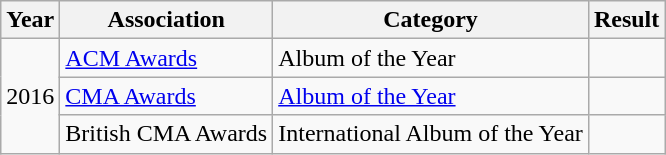<table class="wikitable plainrowheaders">
<tr>
<th>Year</th>
<th>Association</th>
<th>Category</th>
<th>Result</th>
</tr>
<tr>
<td rowspan="3">2016</td>
<td rowspan="1"><a href='#'>ACM Awards</a></td>
<td>Album of the Year</td>
<td></td>
</tr>
<tr>
<td><a href='#'>CMA Awards</a></td>
<td><a href='#'>Album of the Year</a></td>
<td></td>
</tr>
<tr>
<td>British CMA Awards</td>
<td>International Album of the Year</td>
<td></td>
</tr>
</table>
